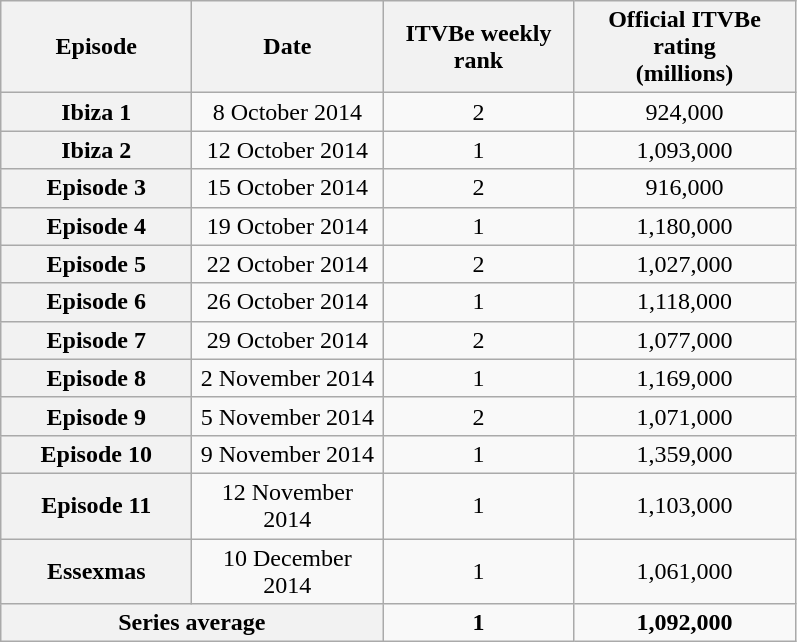<table class="wikitable sortable" style="text-align:center">
<tr>
<th scope="col" style="width:120px;">Episode</th>
<th scope="col" style="width:120px;">Date</th>
<th scope="col" style="width:120px;">ITVBe weekly rank</th>
<th scope="col" style="width:140px;">Official ITVBe rating<br>(millions)</th>
</tr>
<tr>
<th scope="row">Ibiza 1</th>
<td>8 October 2014</td>
<td>2</td>
<td>924,000</td>
</tr>
<tr>
<th scope="row">Ibiza 2</th>
<td>12 October 2014</td>
<td>1</td>
<td>1,093,000</td>
</tr>
<tr>
<th scope="row">Episode 3</th>
<td>15 October 2014</td>
<td>2</td>
<td>916,000</td>
</tr>
<tr>
<th scope="row">Episode 4</th>
<td>19 October 2014</td>
<td>1</td>
<td>1,180,000</td>
</tr>
<tr>
<th scope="row">Episode 5</th>
<td>22 October 2014</td>
<td>2</td>
<td>1,027,000</td>
</tr>
<tr>
<th scope="row">Episode 6</th>
<td>26 October 2014</td>
<td>1</td>
<td>1,118,000</td>
</tr>
<tr>
<th scope="row">Episode 7</th>
<td>29 October 2014</td>
<td>2</td>
<td>1,077,000</td>
</tr>
<tr>
<th scope="row">Episode 8</th>
<td>2 November 2014</td>
<td>1</td>
<td>1,169,000</td>
</tr>
<tr>
<th scope="row">Episode 9</th>
<td>5 November 2014</td>
<td>2</td>
<td>1,071,000</td>
</tr>
<tr>
<th scope="row">Episode 10</th>
<td>9 November 2014</td>
<td>1</td>
<td>1,359,000</td>
</tr>
<tr>
<th scope="row">Episode 11</th>
<td>12 November 2014</td>
<td>1</td>
<td>1,103,000</td>
</tr>
<tr>
<th scope="row">Essexmas</th>
<td>10 December 2014</td>
<td>1</td>
<td>1,061,000</td>
</tr>
<tr>
<th scope="row" colspan="2">Series average</th>
<td><strong>1</strong></td>
<td><strong>1,092,000</strong></td>
</tr>
</table>
